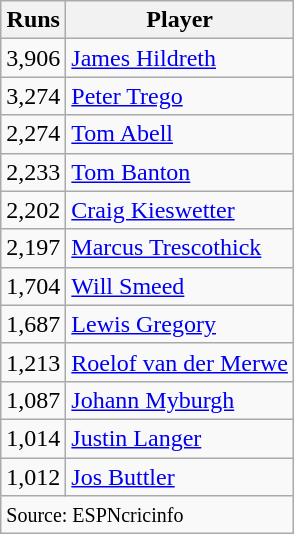<table class="wikitable sortable">
<tr>
<th>Runs</th>
<th>Player</th>
</tr>
<tr>
<td>3,906</td>
<td><a href='#'>James Hildreth</a></td>
</tr>
<tr>
<td>3,274</td>
<td><a href='#'>Peter Trego</a></td>
</tr>
<tr>
<td>2,274</td>
<td><a href='#'>Tom Abell</a></td>
</tr>
<tr>
<td>2,233</td>
<td><a href='#'>Tom Banton</a></td>
</tr>
<tr>
<td>2,202</td>
<td><a href='#'>Craig Kieswetter</a></td>
</tr>
<tr>
<td>2,197</td>
<td><a href='#'>Marcus Trescothick</a></td>
</tr>
<tr>
<td>1,704</td>
<td><a href='#'>Will Smeed</a></td>
</tr>
<tr>
<td>1,687</td>
<td><a href='#'>Lewis Gregory</a></td>
</tr>
<tr>
<td>1,213</td>
<td><a href='#'>Roelof van der Merwe</a></td>
</tr>
<tr>
<td>1,087</td>
<td><a href='#'>Johann Myburgh</a></td>
</tr>
<tr>
<td>1,014</td>
<td><a href='#'>Justin Langer</a></td>
</tr>
<tr>
<td>1,012</td>
<td><a href='#'>Jos Buttler</a></td>
</tr>
<tr class="unsortable">
<td colspan=3><small>Source: ESPNcricinfo</small></td>
</tr>
</table>
